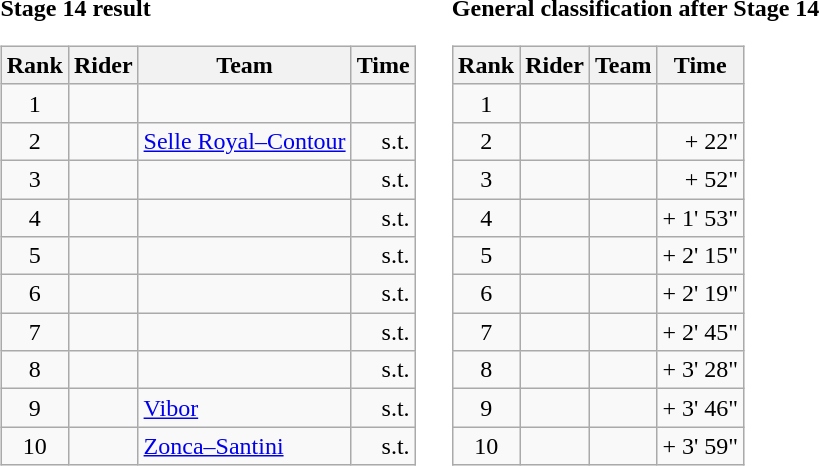<table>
<tr>
<td><strong>Stage 14 result</strong><br><table class="wikitable">
<tr>
<th scope="col">Rank</th>
<th scope="col">Rider</th>
<th scope="col">Team</th>
<th scope="col">Time</th>
</tr>
<tr>
<td style="text-align:center;">1</td>
<td></td>
<td></td>
<td style="text-align:right;"></td>
</tr>
<tr>
<td style="text-align:center;">2</td>
<td></td>
<td><a href='#'>Selle Royal–Contour</a></td>
<td style="text-align:right;">s.t.</td>
</tr>
<tr>
<td style="text-align:center;">3</td>
<td></td>
<td></td>
<td style="text-align:right;">s.t.</td>
</tr>
<tr>
<td style="text-align:center;">4</td>
<td></td>
<td></td>
<td style="text-align:right;">s.t.</td>
</tr>
<tr>
<td style="text-align:center;">5</td>
<td></td>
<td></td>
<td style="text-align:right;">s.t.</td>
</tr>
<tr>
<td style="text-align:center;">6</td>
<td></td>
<td></td>
<td style="text-align:right;">s.t.</td>
</tr>
<tr>
<td style="text-align:center;">7</td>
<td></td>
<td></td>
<td style="text-align:right;">s.t.</td>
</tr>
<tr>
<td style="text-align:center;">8</td>
<td></td>
<td></td>
<td style="text-align:right;">s.t.</td>
</tr>
<tr>
<td style="text-align:center;">9</td>
<td></td>
<td><a href='#'>Vibor</a></td>
<td style="text-align:right;">s.t.</td>
</tr>
<tr>
<td style="text-align:center;">10</td>
<td></td>
<td><a href='#'>Zonca–Santini</a></td>
<td style="text-align:right;">s.t.</td>
</tr>
</table>
</td>
<td></td>
<td><strong>General classification after Stage 14</strong><br><table class="wikitable">
<tr>
<th scope="col">Rank</th>
<th scope="col">Rider</th>
<th scope="col">Team</th>
<th scope="col">Time</th>
</tr>
<tr>
<td style="text-align:center;">1</td>
<td></td>
<td></td>
<td style="text-align:right;"></td>
</tr>
<tr>
<td style="text-align:center;">2</td>
<td></td>
<td></td>
<td style="text-align:right;">+ 22"</td>
</tr>
<tr>
<td style="text-align:center;">3</td>
<td></td>
<td></td>
<td style="text-align:right;">+ 52"</td>
</tr>
<tr>
<td style="text-align:center;">4</td>
<td></td>
<td></td>
<td style="text-align:right;">+ 1' 53"</td>
</tr>
<tr>
<td style="text-align:center;">5</td>
<td></td>
<td></td>
<td style="text-align:right;">+ 2' 15"</td>
</tr>
<tr>
<td style="text-align:center;">6</td>
<td></td>
<td></td>
<td style="text-align:right;">+ 2' 19"</td>
</tr>
<tr>
<td style="text-align:center;">7</td>
<td></td>
<td></td>
<td style="text-align:right;">+ 2' 45"</td>
</tr>
<tr>
<td style="text-align:center;">8</td>
<td></td>
<td></td>
<td style="text-align:right;">+ 3' 28"</td>
</tr>
<tr>
<td style="text-align:center;">9</td>
<td></td>
<td></td>
<td style="text-align:right;">+ 3' 46"</td>
</tr>
<tr>
<td style="text-align:center;">10</td>
<td></td>
<td></td>
<td style="text-align:right;">+ 3' 59"</td>
</tr>
</table>
</td>
</tr>
</table>
